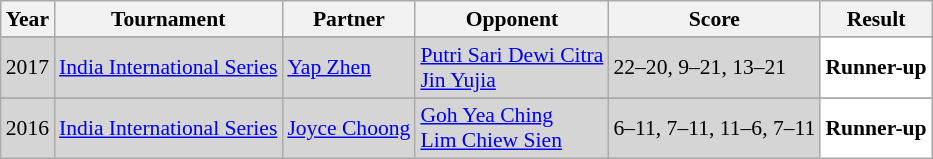<table class="sortable wikitable" style="font-size: 90%;">
<tr>
<th>Year</th>
<th>Tournament</th>
<th>Partner</th>
<th>Opponent</th>
<th>Score</th>
<th>Result</th>
</tr>
<tr>
</tr>
<tr style="background:#D5D5D5">
<td align="center">2017</td>
<td align="left"><a href='#'>India International Series</a></td>
<td align="left"> <a href='#'>Yap Zhen</a></td>
<td align="left"> <a href='#'>Putri Sari Dewi Citra</a><br> <a href='#'>Jin Yujia</a></td>
<td align="left">22–20, 9–21, 13–21</td>
<td style="text-align:left; background:white"> <strong>Runner-up</strong></td>
</tr>
<tr>
</tr>
<tr style="background:#D5D5D5">
<td align="center">2016</td>
<td align="left"><a href='#'>India International Series</a></td>
<td align="left"> <a href='#'>Joyce Choong</a></td>
<td align="left"> <a href='#'>Goh Yea Ching</a><br> <a href='#'>Lim Chiew Sien</a></td>
<td align="left">6–11, 7–11, 11–6, 7–11</td>
<td style="text-align:left; background:white"> <strong>Runner-up</strong></td>
</tr>
</table>
